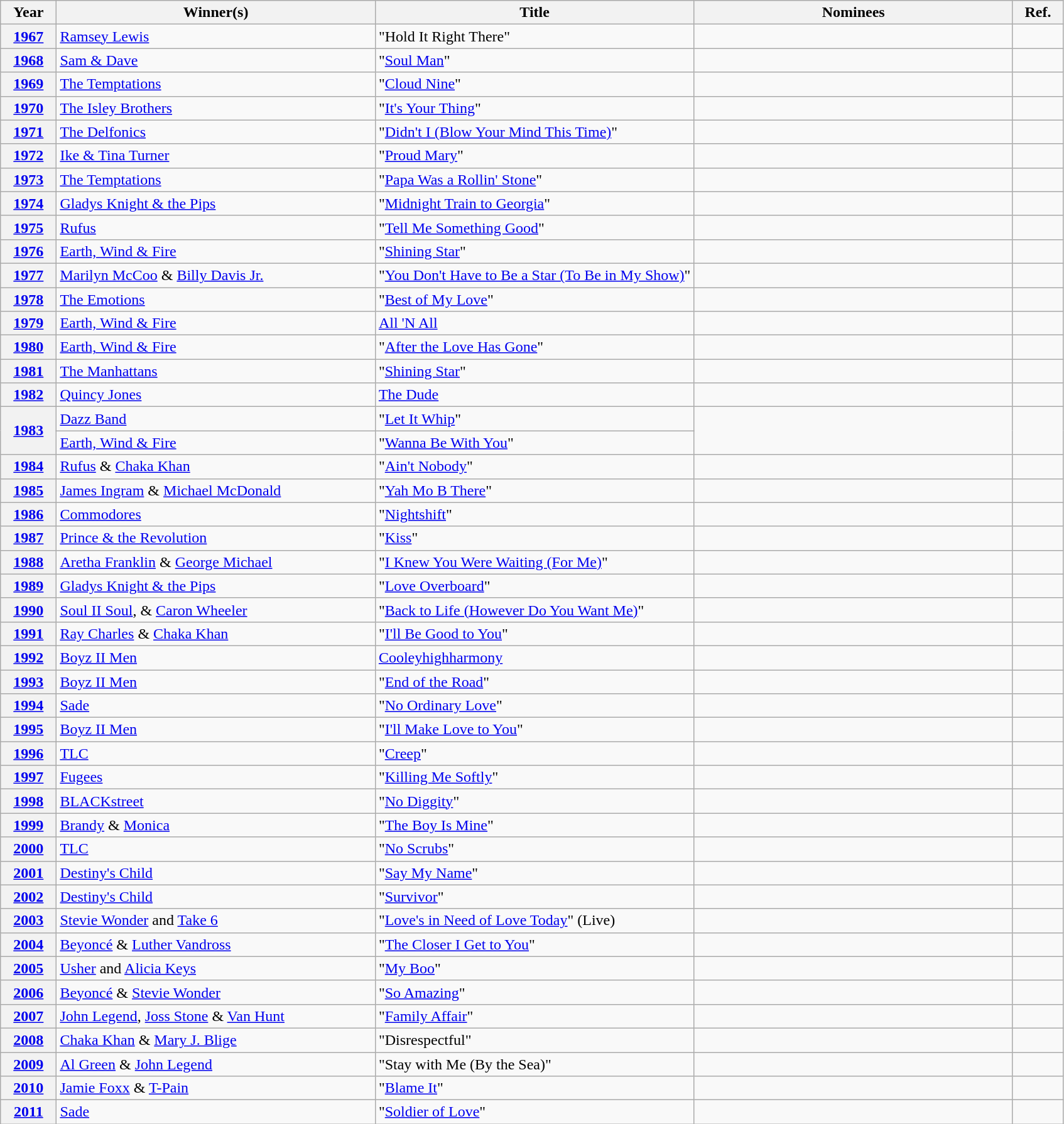<table class="wikitable sortable">
<tr>
<th scope="col">Year</th>
<th scope="col" width=30%>Winner(s)</th>
<th scope="col" width=30%>Title</th>
<th scope="col" class="unsortable" width=30%>Nominees</th>
<th scope="col" class="unsortable">Ref.</th>
</tr>
<tr>
<th scope="row" align="center"><a href='#'>1967</a></th>
<td><a href='#'>Ramsey Lewis</a></td>
<td>"Hold It Right There"</td>
<td></td>
<td align="center"></td>
</tr>
<tr>
<th scope="row" align="center"><a href='#'>1968</a></th>
<td><a href='#'>Sam & Dave</a></td>
<td>"<a href='#'>Soul Man</a>"</td>
<td></td>
<td align="center"></td>
</tr>
<tr>
<th scope="row" align="center"><a href='#'>1969</a></th>
<td><a href='#'>The Temptations</a></td>
<td>"<a href='#'>Cloud Nine</a>"</td>
<td></td>
<td align="center"></td>
</tr>
<tr>
<th scope="row" align="center"><a href='#'>1970</a></th>
<td><a href='#'>The Isley Brothers</a></td>
<td>"<a href='#'>It's Your Thing</a>"</td>
<td></td>
<td align="center"></td>
</tr>
<tr>
<th scope="row" align="center"><a href='#'>1971</a></th>
<td><a href='#'>The Delfonics</a></td>
<td>"<a href='#'>Didn't I (Blow Your Mind This Time)</a>"</td>
<td></td>
<td align="center"></td>
</tr>
<tr>
<th scope="row" align="center"><a href='#'>1972</a></th>
<td><a href='#'>Ike & Tina Turner</a></td>
<td>"<a href='#'>Proud Mary</a>"</td>
<td></td>
<td align="center"></td>
</tr>
<tr>
<th scope="row" align="center"><a href='#'>1973</a></th>
<td><a href='#'>The Temptations</a></td>
<td>"<a href='#'>Papa Was a Rollin' Stone</a>"</td>
<td></td>
<td align="center"></td>
</tr>
<tr>
<th scope="row" align="center"><a href='#'>1974</a></th>
<td><a href='#'>Gladys Knight & the Pips</a></td>
<td>"<a href='#'>Midnight Train to Georgia</a>"</td>
<td></td>
<td align="center"></td>
</tr>
<tr>
<th scope="row" align="center"><a href='#'>1975</a></th>
<td><a href='#'>Rufus</a></td>
<td>"<a href='#'>Tell Me Something Good</a>"</td>
<td></td>
<td align="center"></td>
</tr>
<tr>
<th scope="row" align="center"><a href='#'>1976</a></th>
<td><a href='#'>Earth, Wind & Fire</a></td>
<td>"<a href='#'>Shining Star</a>"</td>
<td></td>
<td align="center"></td>
</tr>
<tr>
<th scope="row" align="center"><a href='#'>1977</a></th>
<td><a href='#'>Marilyn McCoo</a> & <a href='#'>Billy Davis Jr.</a></td>
<td>"<a href='#'>You Don't Have to Be a Star (To Be in My Show)</a>"</td>
<td></td>
<td align="center"></td>
</tr>
<tr>
<th scope="row" align="center"><a href='#'>1978</a></th>
<td><a href='#'>The Emotions</a></td>
<td>"<a href='#'>Best of My Love</a>"</td>
<td></td>
<td align="center"></td>
</tr>
<tr>
<th scope="row" align="center"><a href='#'>1979</a></th>
<td><a href='#'>Earth, Wind & Fire</a></td>
<td><a href='#'>All 'N All</a></td>
<td></td>
<td align="center"></td>
</tr>
<tr>
<th scope="row" align="center"><a href='#'>1980</a></th>
<td><a href='#'>Earth, Wind & Fire</a></td>
<td>"<a href='#'>After the Love Has Gone</a>"</td>
<td></td>
<td align="center"></td>
</tr>
<tr>
<th scope="row" align="center"><a href='#'>1981</a></th>
<td><a href='#'>The Manhattans</a></td>
<td>"<a href='#'>Shining Star</a>"</td>
<td></td>
<td align="center"></td>
</tr>
<tr>
<th scope="row" align="center"><a href='#'>1982</a></th>
<td><a href='#'>Quincy Jones</a></td>
<td><a href='#'>The Dude</a></td>
<td></td>
<td align="center"></td>
</tr>
<tr>
<th scope="row" align="center" rowspan="2"><a href='#'>1983</a></th>
<td><a href='#'>Dazz Band</a></td>
<td>"<a href='#'>Let It Whip</a>"</td>
<td rowspan="2"></td>
<td align="center" rowspan="2"></td>
</tr>
<tr>
<td><a href='#'>Earth, Wind & Fire</a></td>
<td>"<a href='#'>Wanna Be With You</a>"</td>
</tr>
<tr>
<th scope="row" align="center"><a href='#'>1984</a></th>
<td><a href='#'>Rufus</a> & <a href='#'>Chaka Khan</a></td>
<td>"<a href='#'>Ain't Nobody</a>"</td>
<td></td>
<td align="center"></td>
</tr>
<tr>
<th scope="row" align="center"><a href='#'>1985</a></th>
<td><a href='#'>James Ingram</a> & <a href='#'>Michael McDonald</a></td>
<td>"<a href='#'>Yah Mo B There</a>"</td>
<td></td>
<td align="center"></td>
</tr>
<tr>
<th scope="row" align="center"><a href='#'>1986</a></th>
<td><a href='#'>Commodores</a></td>
<td>"<a href='#'>Nightshift</a>"</td>
<td></td>
<td align="center"></td>
</tr>
<tr>
<th scope="row" align="center"><a href='#'>1987</a></th>
<td><a href='#'>Prince & the Revolution</a></td>
<td>"<a href='#'>Kiss</a>"</td>
<td></td>
<td align="center"></td>
</tr>
<tr>
<th scope="row" align="center"><a href='#'>1988</a></th>
<td><a href='#'>Aretha Franklin</a> & <a href='#'>George Michael</a></td>
<td>"<a href='#'>I Knew You Were Waiting (For Me)</a>"</td>
<td></td>
<td align="center"></td>
</tr>
<tr>
<th scope="row" align="center"><a href='#'>1989</a></th>
<td><a href='#'>Gladys Knight & the Pips</a></td>
<td>"<a href='#'>Love Overboard</a>"</td>
<td></td>
<td align="center"></td>
</tr>
<tr>
<th scope="row" align="center"><a href='#'>1990</a></th>
<td><a href='#'>Soul II Soul</a>, & <a href='#'>Caron Wheeler</a></td>
<td>"<a href='#'>Back to Life (However Do You Want Me)</a>"</td>
<td></td>
<td align="center"></td>
</tr>
<tr>
<th scope="row" align="center"><a href='#'>1991</a></th>
<td><a href='#'>Ray Charles</a> & <a href='#'>Chaka Khan</a></td>
<td>"<a href='#'>I'll Be Good to You</a>"</td>
<td></td>
<td align="center"></td>
</tr>
<tr>
<th scope="row" align="center"><a href='#'>1992</a></th>
<td><a href='#'>Boyz II Men</a></td>
<td><a href='#'>Cooleyhighharmony</a></td>
<td></td>
<td align="center"></td>
</tr>
<tr>
<th scope="row" align="center"><a href='#'>1993</a></th>
<td><a href='#'>Boyz II Men</a></td>
<td>"<a href='#'>End of the Road</a>"</td>
<td></td>
<td align="center"></td>
</tr>
<tr>
<th scope="row" align="center"><a href='#'>1994</a></th>
<td><a href='#'>Sade</a></td>
<td>"<a href='#'>No Ordinary Love</a>"</td>
<td></td>
<td align="center"></td>
</tr>
<tr>
<th scope="row" align="center"><a href='#'>1995</a></th>
<td><a href='#'>Boyz II Men</a></td>
<td>"<a href='#'>I'll Make Love to You</a>"</td>
<td></td>
<td align="center"></td>
</tr>
<tr>
<th scope="row" align="center"><a href='#'>1996</a></th>
<td><a href='#'>TLC</a></td>
<td>"<a href='#'>Creep</a>"</td>
<td></td>
<td align="center"></td>
</tr>
<tr>
<th scope="row" align="center"><a href='#'>1997</a></th>
<td><a href='#'>Fugees</a></td>
<td>"<a href='#'>Killing Me Softly</a>"</td>
<td></td>
<td align="center"></td>
</tr>
<tr>
<th scope="row" align="center"><a href='#'>1998</a></th>
<td><a href='#'>BLACKstreet</a></td>
<td>"<a href='#'>No Diggity</a>"</td>
<td></td>
<td align="center"></td>
</tr>
<tr>
<th scope="row" align="center"><a href='#'>1999</a></th>
<td><a href='#'>Brandy</a> & <a href='#'>Monica</a></td>
<td>"<a href='#'>The Boy Is Mine</a>"</td>
<td></td>
<td align="center"></td>
</tr>
<tr>
<th scope="row" align="center"><a href='#'>2000</a></th>
<td><a href='#'>TLC</a></td>
<td>"<a href='#'>No Scrubs</a>"</td>
<td></td>
<td align="center"></td>
</tr>
<tr>
<th scope="row" align="center"><a href='#'>2001</a></th>
<td><a href='#'>Destiny's Child</a></td>
<td>"<a href='#'>Say My Name</a>"</td>
<td></td>
<td align="center"></td>
</tr>
<tr>
<th scope="row" align="center"><a href='#'>2002</a></th>
<td><a href='#'>Destiny's Child</a></td>
<td>"<a href='#'>Survivor</a>"</td>
<td></td>
<td align="center"></td>
</tr>
<tr>
<th scope="row" align="center"><a href='#'>2003</a></th>
<td><a href='#'>Stevie Wonder</a> and <a href='#'>Take 6</a></td>
<td>"<a href='#'>Love's in Need of Love Today</a>" (Live)</td>
<td></td>
<td align="center"></td>
</tr>
<tr>
<th scope="row" align="center"><a href='#'>2004</a></th>
<td><a href='#'>Beyoncé</a> & <a href='#'>Luther Vandross</a></td>
<td>"<a href='#'>The Closer I Get to You</a>"</td>
<td></td>
<td align="center"></td>
</tr>
<tr>
<th scope="row" align="center"><a href='#'>2005</a></th>
<td><a href='#'>Usher</a> and <a href='#'>Alicia Keys</a></td>
<td>"<a href='#'>My Boo</a>"</td>
<td></td>
<td align="center"></td>
</tr>
<tr>
<th scope="row" align="center"><a href='#'>2006</a></th>
<td><a href='#'>Beyoncé</a> & <a href='#'>Stevie Wonder</a></td>
<td>"<a href='#'>So Amazing</a>"</td>
<td></td>
<td align="center"></td>
</tr>
<tr>
<th scope="row" align="center"><a href='#'>2007</a></th>
<td><a href='#'>John Legend</a>, <a href='#'>Joss Stone</a> & <a href='#'>Van Hunt</a></td>
<td>"<a href='#'>Family Affair</a>"</td>
<td></td>
<td align="center"></td>
</tr>
<tr>
<th scope="row" align="center"><a href='#'>2008</a></th>
<td><a href='#'>Chaka Khan</a> & <a href='#'>Mary J. Blige</a></td>
<td>"Disrespectful"</td>
<td></td>
<td align="center"></td>
</tr>
<tr>
<th scope="row" align="center"><a href='#'>2009</a></th>
<td><a href='#'>Al Green</a> & <a href='#'>John Legend</a></td>
<td>"Stay with Me (By the Sea)"</td>
<td></td>
<td align="center"></td>
</tr>
<tr>
<th scope="row" align="center"><a href='#'>2010</a></th>
<td><a href='#'>Jamie Foxx</a> & <a href='#'>T-Pain</a></td>
<td>"<a href='#'>Blame It</a>"</td>
<td></td>
<td align="center"></td>
</tr>
<tr>
<th scope="row" align="center"><a href='#'>2011</a></th>
<td><a href='#'>Sade</a></td>
<td>"<a href='#'>Soldier of Love</a>"</td>
<td></td>
<td align="center"></td>
</tr>
</table>
